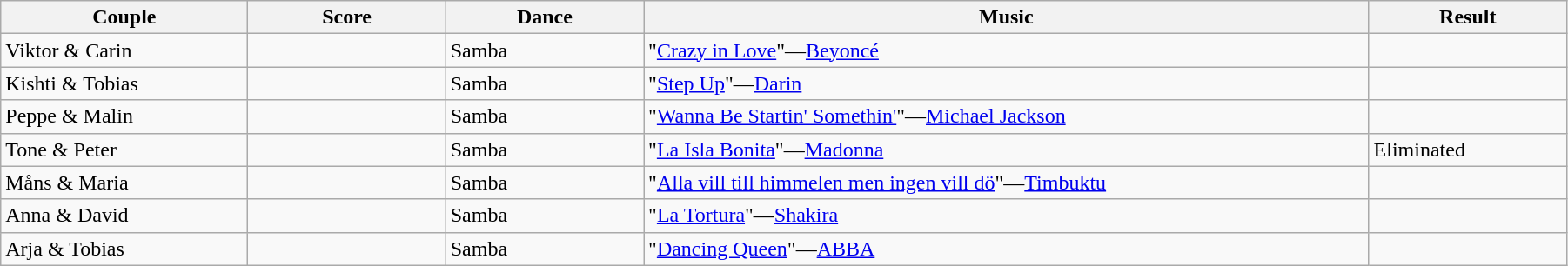<table class="wikitable sortable" style="width:95%; white-space:nowrap">
<tr>
<th style="width:15%">Couple</th>
<th style="width:12%">Score</th>
<th style="width:12%">Dance</th>
<th style="width:44%">Music</th>
<th style="width:12%">Result</th>
</tr>
<tr>
<td>Viktor & Carin</td>
<td></td>
<td>Samba</td>
<td>"<a href='#'>Crazy in Love</a>"—<a href='#'>Beyoncé</a></td>
<td></td>
</tr>
<tr>
<td>Kishti & Tobias</td>
<td></td>
<td>Samba</td>
<td>"<a href='#'>Step Up</a>"—<a href='#'>Darin</a></td>
<td></td>
</tr>
<tr>
<td>Peppe & Malin</td>
<td></td>
<td>Samba</td>
<td>"<a href='#'>Wanna Be Startin' Somethin'</a>"—<a href='#'>Michael Jackson</a></td>
<td></td>
</tr>
<tr>
<td>Tone & Peter</td>
<td></td>
<td>Samba</td>
<td>"<a href='#'>La Isla Bonita</a>"—<a href='#'>Madonna</a></td>
<td>Eliminated</td>
</tr>
<tr>
<td>Måns & Maria</td>
<td></td>
<td>Samba</td>
<td>"<a href='#'>Alla vill till himmelen men ingen vill dö</a>"—<a href='#'>Timbuktu</a></td>
<td></td>
</tr>
<tr>
<td>Anna & David</td>
<td></td>
<td>Samba</td>
<td>"<a href='#'>La Tortura</a>"—<a href='#'>Shakira</a></td>
<td></td>
</tr>
<tr>
<td>Arja & Tobias</td>
<td></td>
<td>Samba</td>
<td>"<a href='#'>Dancing Queen</a>"—<a href='#'>ABBA</a></td>
<td></td>
</tr>
</table>
